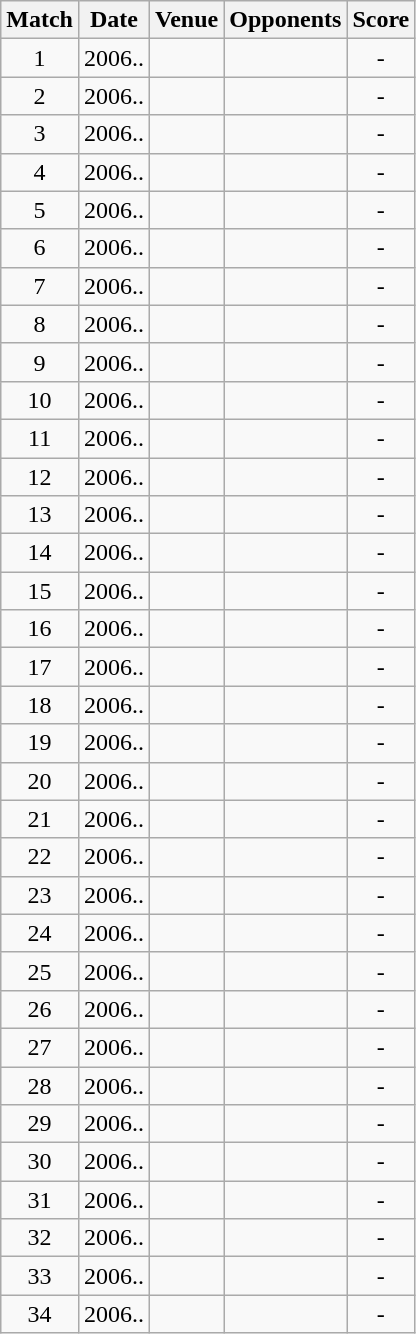<table class="wikitable" style="text-align:center;">
<tr>
<th>Match</th>
<th>Date</th>
<th>Venue</th>
<th>Opponents</th>
<th>Score</th>
</tr>
<tr>
<td>1</td>
<td>2006..</td>
<td><a href='#'></a></td>
<td><a href='#'></a></td>
<td>-</td>
</tr>
<tr>
<td>2</td>
<td>2006..</td>
<td><a href='#'></a></td>
<td><a href='#'></a></td>
<td>-</td>
</tr>
<tr>
<td>3</td>
<td>2006..</td>
<td><a href='#'></a></td>
<td><a href='#'></a></td>
<td>-</td>
</tr>
<tr>
<td>4</td>
<td>2006..</td>
<td><a href='#'></a></td>
<td><a href='#'></a></td>
<td>-</td>
</tr>
<tr>
<td>5</td>
<td>2006..</td>
<td><a href='#'></a></td>
<td><a href='#'></a></td>
<td>-</td>
</tr>
<tr>
<td>6</td>
<td>2006..</td>
<td><a href='#'></a></td>
<td><a href='#'></a></td>
<td>-</td>
</tr>
<tr>
<td>7</td>
<td>2006..</td>
<td><a href='#'></a></td>
<td><a href='#'></a></td>
<td>-</td>
</tr>
<tr>
<td>8</td>
<td>2006..</td>
<td><a href='#'></a></td>
<td><a href='#'></a></td>
<td>-</td>
</tr>
<tr>
<td>9</td>
<td>2006..</td>
<td><a href='#'></a></td>
<td><a href='#'></a></td>
<td>-</td>
</tr>
<tr>
<td>10</td>
<td>2006..</td>
<td><a href='#'></a></td>
<td><a href='#'></a></td>
<td>-</td>
</tr>
<tr>
<td>11</td>
<td>2006..</td>
<td><a href='#'></a></td>
<td><a href='#'></a></td>
<td>-</td>
</tr>
<tr>
<td>12</td>
<td>2006..</td>
<td><a href='#'></a></td>
<td><a href='#'></a></td>
<td>-</td>
</tr>
<tr>
<td>13</td>
<td>2006..</td>
<td><a href='#'></a></td>
<td><a href='#'></a></td>
<td>-</td>
</tr>
<tr>
<td>14</td>
<td>2006..</td>
<td><a href='#'></a></td>
<td><a href='#'></a></td>
<td>-</td>
</tr>
<tr>
<td>15</td>
<td>2006..</td>
<td><a href='#'></a></td>
<td><a href='#'></a></td>
<td>-</td>
</tr>
<tr>
<td>16</td>
<td>2006..</td>
<td><a href='#'></a></td>
<td><a href='#'></a></td>
<td>-</td>
</tr>
<tr>
<td>17</td>
<td>2006..</td>
<td><a href='#'></a></td>
<td><a href='#'></a></td>
<td>-</td>
</tr>
<tr>
<td>18</td>
<td>2006..</td>
<td><a href='#'></a></td>
<td><a href='#'></a></td>
<td>-</td>
</tr>
<tr>
<td>19</td>
<td>2006..</td>
<td><a href='#'></a></td>
<td><a href='#'></a></td>
<td>-</td>
</tr>
<tr>
<td>20</td>
<td>2006..</td>
<td><a href='#'></a></td>
<td><a href='#'></a></td>
<td>-</td>
</tr>
<tr>
<td>21</td>
<td>2006..</td>
<td><a href='#'></a></td>
<td><a href='#'></a></td>
<td>-</td>
</tr>
<tr>
<td>22</td>
<td>2006..</td>
<td><a href='#'></a></td>
<td><a href='#'></a></td>
<td>-</td>
</tr>
<tr>
<td>23</td>
<td>2006..</td>
<td><a href='#'></a></td>
<td><a href='#'></a></td>
<td>-</td>
</tr>
<tr>
<td>24</td>
<td>2006..</td>
<td><a href='#'></a></td>
<td><a href='#'></a></td>
<td>-</td>
</tr>
<tr>
<td>25</td>
<td>2006..</td>
<td><a href='#'></a></td>
<td><a href='#'></a></td>
<td>-</td>
</tr>
<tr>
<td>26</td>
<td>2006..</td>
<td><a href='#'></a></td>
<td><a href='#'></a></td>
<td>-</td>
</tr>
<tr>
<td>27</td>
<td>2006..</td>
<td><a href='#'></a></td>
<td><a href='#'></a></td>
<td>-</td>
</tr>
<tr>
<td>28</td>
<td>2006..</td>
<td><a href='#'></a></td>
<td><a href='#'></a></td>
<td>-</td>
</tr>
<tr>
<td>29</td>
<td>2006..</td>
<td><a href='#'></a></td>
<td><a href='#'></a></td>
<td>-</td>
</tr>
<tr>
<td>30</td>
<td>2006..</td>
<td><a href='#'></a></td>
<td><a href='#'></a></td>
<td>-</td>
</tr>
<tr>
<td>31</td>
<td>2006..</td>
<td><a href='#'></a></td>
<td><a href='#'></a></td>
<td>-</td>
</tr>
<tr>
<td>32</td>
<td>2006..</td>
<td><a href='#'></a></td>
<td><a href='#'></a></td>
<td>-</td>
</tr>
<tr>
<td>33</td>
<td>2006..</td>
<td><a href='#'></a></td>
<td><a href='#'></a></td>
<td>-</td>
</tr>
<tr>
<td>34</td>
<td>2006..</td>
<td><a href='#'></a></td>
<td><a href='#'></a></td>
<td>-</td>
</tr>
</table>
